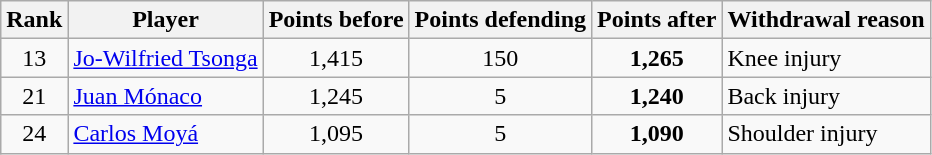<table class="wikitable sortable">
<tr>
<th>Rank</th>
<th>Player</th>
<th>Points before</th>
<th>Points defending</th>
<th>Points after</th>
<th>Withdrawal reason</th>
</tr>
<tr>
<td align=center>13</td>
<td> <a href='#'>Jo-Wilfried Tsonga</a></td>
<td align=center>1,415</td>
<td align=center>150</td>
<td align=center><strong>1,265</strong></td>
<td>Knee injury</td>
</tr>
<tr>
<td align=center>21</td>
<td> <a href='#'>Juan Mónaco</a></td>
<td align=center>1,245</td>
<td align=center>5</td>
<td align=center><strong>1,240</strong></td>
<td>Back injury</td>
</tr>
<tr>
<td align=center>24</td>
<td> <a href='#'>Carlos Moyá</a></td>
<td align=center>1,095</td>
<td align=center>5</td>
<td align=center><strong>1,090</strong></td>
<td>Shoulder injury</td>
</tr>
</table>
